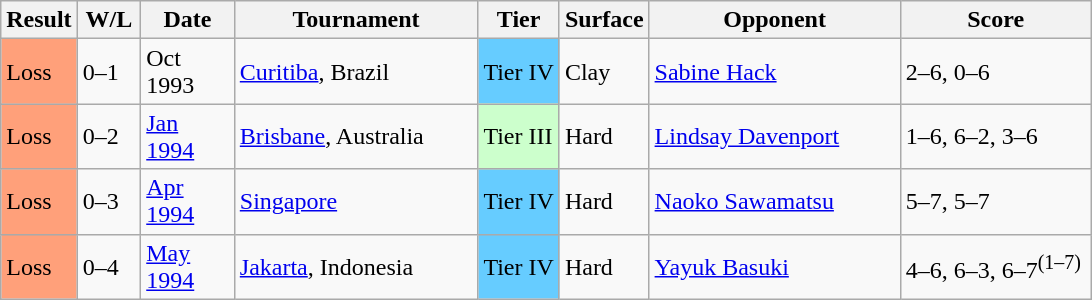<table class="sortable wikitable">
<tr>
<th>Result</th>
<th style="width:35px" class="unsortable">W/L</th>
<th style="width:55px">Date</th>
<th style="width:155px">Tournament</th>
<th>Tier</th>
<th style="width:50px">Surface</th>
<th style="width:160px">Opponent</th>
<th style="width:120px" class="unsortable">Score</th>
</tr>
<tr>
<td style="background:#ffa07a;">Loss</td>
<td>0–1</td>
<td>Oct 1993</td>
<td><a href='#'>Curitiba</a>, Brazil</td>
<td style="background:#6cf;">Tier IV</td>
<td>Clay</td>
<td> <a href='#'>Sabine Hack</a></td>
<td>2–6, 0–6</td>
</tr>
<tr>
<td style="background:#ffa07a;">Loss</td>
<td>0–2</td>
<td><a href='#'>Jan 1994</a></td>
<td><a href='#'>Brisbane</a>, Australia</td>
<td style="background:#ccffcc;">Tier III</td>
<td>Hard</td>
<td> <a href='#'>Lindsay Davenport</a></td>
<td>1–6, 6–2, 3–6</td>
</tr>
<tr>
<td style="background:#ffa07a;">Loss</td>
<td>0–3</td>
<td><a href='#'>Apr 1994</a></td>
<td><a href='#'>Singapore</a></td>
<td style="background:#6cf;">Tier IV</td>
<td>Hard</td>
<td> <a href='#'>Naoko Sawamatsu</a></td>
<td>5–7, 5–7</td>
</tr>
<tr>
<td style="background:#ffa07a;">Loss</td>
<td>0–4</td>
<td><a href='#'>May 1994</a></td>
<td><a href='#'>Jakarta</a>, Indonesia</td>
<td style="background:#6cf;">Tier IV</td>
<td>Hard</td>
<td> <a href='#'>Yayuk Basuki</a></td>
<td>4–6, 6–3, 6–7<sup>(1–7)</sup></td>
</tr>
</table>
